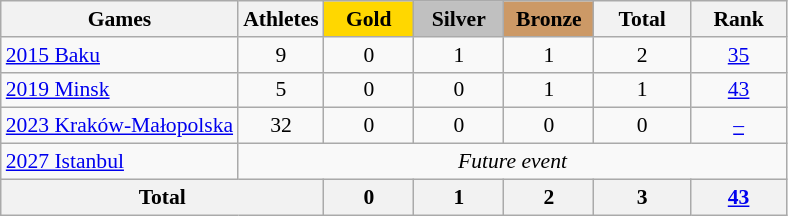<table class="wikitable" style="text-align:center; font-size:90%;">
<tr>
<th>Games</th>
<th>Athletes</th>
<td style="background:gold; width:3.7em; font-weight:bold;">Gold</td>
<td style="background:silver; width:3.7em; font-weight:bold;">Silver</td>
<td style="background:#cc9966; width:3.7em; font-weight:bold;">Bronze</td>
<th style="width:4em; font-weight:bold;">Total</th>
<th style="width:4em; font-weight:bold;">Rank</th>
</tr>
<tr>
<td align=left> <a href='#'>2015 Baku</a></td>
<td>9</td>
<td>0</td>
<td>1</td>
<td>1</td>
<td>2</td>
<td><a href='#'>35</a></td>
</tr>
<tr>
<td align=left> <a href='#'>2019 Minsk</a></td>
<td>5</td>
<td>0</td>
<td>0</td>
<td>1</td>
<td>1</td>
<td><a href='#'>43</a></td>
</tr>
<tr>
<td align=left> <a href='#'>2023 Kraków-Małopolska</a></td>
<td>32</td>
<td>0</td>
<td>0</td>
<td>0</td>
<td>0</td>
<td><a href='#'>–</a></td>
</tr>
<tr>
<td align=left> <a href='#'>2027 Istanbul</a></td>
<td colspan=6><em>Future event</em></td>
</tr>
<tr>
<th colspan=2>Total</th>
<th>0</th>
<th>1</th>
<th>2</th>
<th>3</th>
<th><a href='#'>43</a></th>
</tr>
</table>
